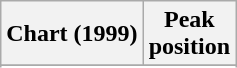<table class="wikitable sortable plainrowheaders" style="text-align:center">
<tr>
<th scope="col">Chart (1999)</th>
<th scope="col">Peak<br>position</th>
</tr>
<tr>
</tr>
<tr>
</tr>
</table>
